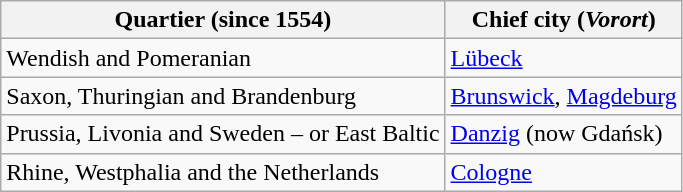<table class="wikitable floatleft">
<tr>
<th>Quartier (since 1554)</th>
<th>Chief city (<em>Vorort</em>)</th>
</tr>
<tr>
<td>Wendish and Pomeranian</td>
<td><a href='#'>Lübeck</a></td>
</tr>
<tr>
<td>Saxon, Thuringian and Brandenburg</td>
<td><a href='#'>Brunswick</a>, <a href='#'>Magdeburg</a></td>
</tr>
<tr>
<td>Prussia, Livonia and Sweden – or East Baltic</td>
<td><a href='#'>Danzig</a> (now Gdańsk)</td>
</tr>
<tr>
<td>Rhine, Westphalia and the Netherlands</td>
<td><a href='#'>Cologne</a></td>
</tr>
</table>
